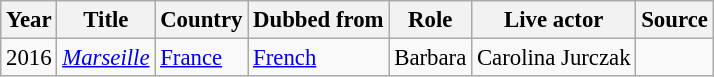<table class="wikitable sortable plainrowheaders" style="width=95%;  font-size: 95%;">
<tr>
<th>Year </th>
<th>Title</th>
<th>Country</th>
<th>Dubbed from</th>
<th class="unsortable">Role </th>
<th class="unsortable">Live actor</th>
<th class="unsortable">Source</th>
</tr>
<tr>
<td>2016</td>
<td><em><a href='#'>Marseille</a></em></td>
<td><a href='#'>France</a></td>
<td><a href='#'>French</a></td>
<td>Barbara</td>
<td>Carolina Jurczak</td>
<td></td>
</tr>
</table>
